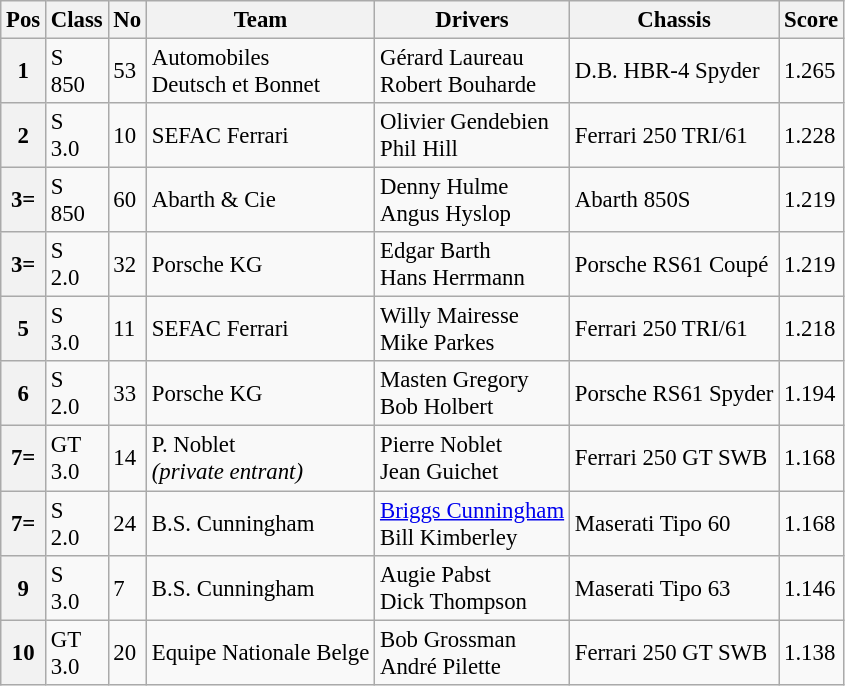<table class="wikitable" style="font-size: 95%;">
<tr>
<th>Pos</th>
<th>Class</th>
<th>No</th>
<th>Team</th>
<th>Drivers</th>
<th>Chassis</th>
<th>Score</th>
</tr>
<tr>
<th>1</th>
<td>S<br>850</td>
<td>53</td>
<td> Automobiles<br>Deutsch et Bonnet</td>
<td> Gérard Laureau<br> Robert Bouharde</td>
<td>D.B. HBR-4 Spyder</td>
<td>1.265</td>
</tr>
<tr>
<th>2</th>
<td>S<br>3.0</td>
<td>10</td>
<td> SEFAC Ferrari</td>
<td> Olivier Gendebien<br> Phil Hill</td>
<td>Ferrari 250 TRI/61</td>
<td>1.228</td>
</tr>
<tr>
<th>3=</th>
<td>S<br>850</td>
<td>60</td>
<td> Abarth & Cie</td>
<td> Denny Hulme<br> Angus Hyslop</td>
<td>Abarth 850S</td>
<td>1.219</td>
</tr>
<tr>
<th>3=</th>
<td>S<br>2.0</td>
<td>32</td>
<td> Porsche KG</td>
<td> Edgar Barth<br> Hans Herrmann</td>
<td>Porsche RS61 Coupé</td>
<td>1.219</td>
</tr>
<tr>
<th>5</th>
<td>S<br>3.0</td>
<td>11</td>
<td> SEFAC Ferrari</td>
<td> Willy Mairesse<br> Mike Parkes</td>
<td>Ferrari 250 TRI/61</td>
<td>1.218</td>
</tr>
<tr>
<th>6</th>
<td>S<br>2.0</td>
<td>33</td>
<td> Porsche KG</td>
<td> Masten Gregory<br> Bob Holbert</td>
<td>Porsche RS61 Spyder</td>
<td>1.194</td>
</tr>
<tr>
<th>7=</th>
<td>GT<br>3.0</td>
<td>14</td>
<td> P. Noblet<br><em>(private entrant)</em></td>
<td> Pierre Noblet<br> Jean Guichet</td>
<td>Ferrari 250 GT SWB</td>
<td>1.168</td>
</tr>
<tr>
<th>7=</th>
<td>S<br>2.0</td>
<td>24</td>
<td> B.S. Cunningham</td>
<td> <a href='#'>Briggs Cunningham</a><br> Bill Kimberley</td>
<td>Maserati Tipo 60</td>
<td>1.168</td>
</tr>
<tr>
<th>9</th>
<td>S<br>3.0</td>
<td>7</td>
<td> B.S. Cunningham</td>
<td> Augie Pabst<br> Dick Thompson</td>
<td>Maserati Tipo 63</td>
<td>1.146</td>
</tr>
<tr>
<th>10</th>
<td>GT<br>3.0</td>
<td>20</td>
<td> Equipe Nationale Belge</td>
<td> Bob Grossman<br> André Pilette</td>
<td>Ferrari 250 GT SWB</td>
<td>1.138</td>
</tr>
</table>
